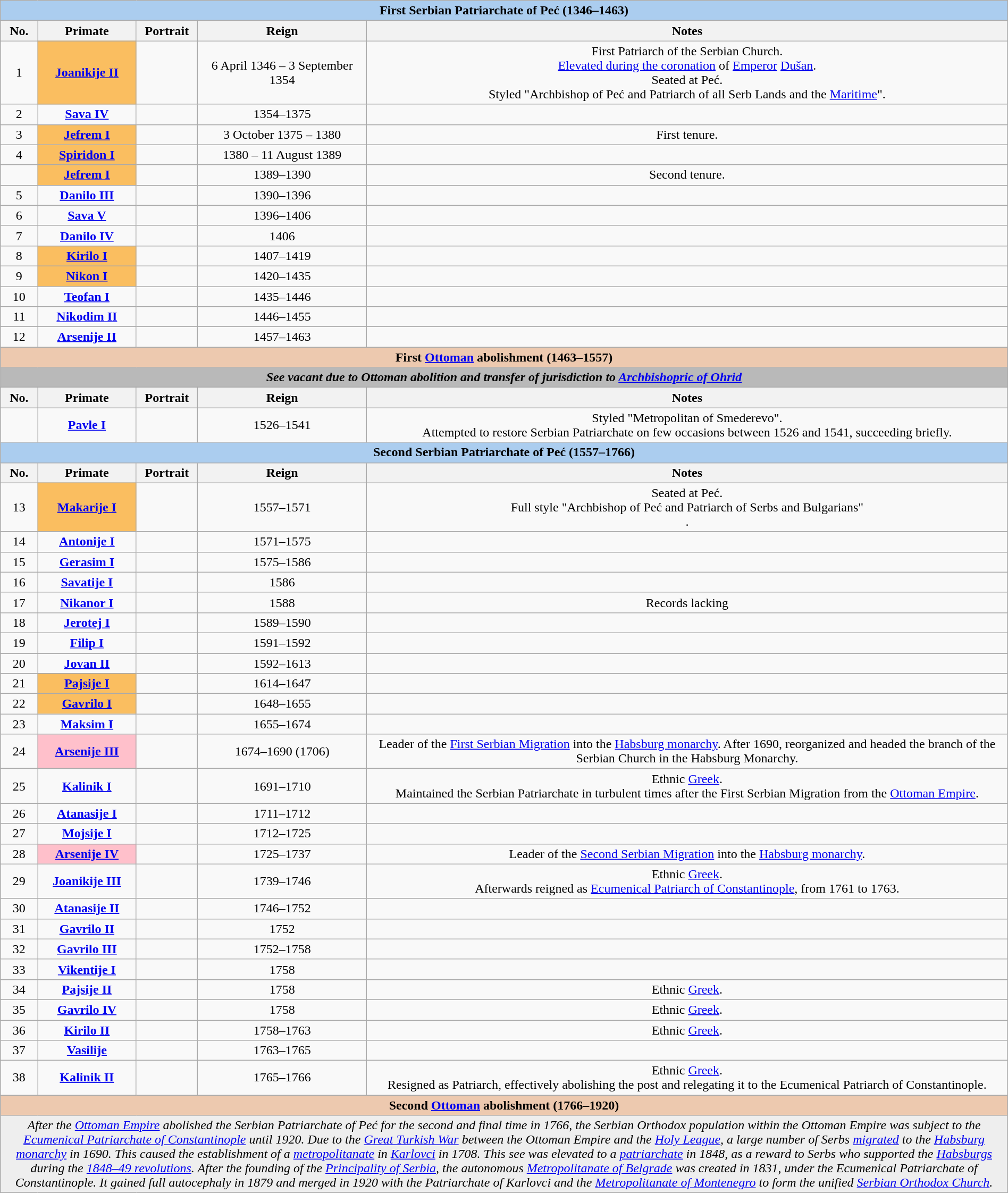<table class="wikitable" style="text-align:center; width:100%">
<tr>
<th colspan="6" style="background-color:#ABCDEF">First Serbian Patriarchate of Peć (1346–1463)</th>
</tr>
<tr>
<th>No.</th>
<th>Primate</th>
<th width="70px">Portrait</th>
<th>Reign</th>
<th>Notes</th>
</tr>
<tr>
<td>1</td>
<td style="background-color:#FABE60"><strong><a href='#'>Joanikije II</a></strong><br></td>
<td></td>
<td>6 April 1346 – 3 September 1354</td>
<td>First Patriarch of the Serbian Church.<br><a href='#'>Elevated during the coronation</a> of <a href='#'>Emperor</a> <a href='#'>Dušan</a>.<br>Seated at Peć.<br>Styled "Archbishop of Peć and Patriarch of all Serb Lands and the <a href='#'>Maritime</a>".<br></td>
</tr>
<tr>
<td>2</td>
<td><strong><a href='#'>Sava IV</a></strong><br></td>
<td></td>
<td>1354–1375</td>
<td></td>
</tr>
<tr>
<td>3</td>
<td style="background-color:#FABE60"><strong><a href='#'>Jefrem I</a></strong><br></td>
<td></td>
<td>3 October 1375 – 1380</td>
<td>First tenure.</td>
</tr>
<tr>
<td>4</td>
<td style="background-color:#FABE60"><strong><a href='#'>Spiridon I</a></strong><br></td>
<td></td>
<td>1380 – 11 August 1389</td>
<td></td>
</tr>
<tr>
<td></td>
<td style="background-color:#FABE60"><strong><a href='#'>Jefrem I</a></strong><br></td>
<td></td>
<td>1389–1390</td>
<td>Second tenure.</td>
</tr>
<tr>
<td>5</td>
<td><strong><a href='#'>Danilo III</a></strong><br></td>
<td></td>
<td>1390–1396</td>
<td></td>
</tr>
<tr>
<td>6</td>
<td><strong><a href='#'>Sava V</a></strong><br></td>
<td></td>
<td>1396–1406</td>
<td></td>
</tr>
<tr>
<td>7</td>
<td><strong><a href='#'>Danilo IV</a></strong><br></td>
<td></td>
<td>1406</td>
<td></td>
</tr>
<tr>
<td>8</td>
<td style="background-color:#FABE60"><strong><a href='#'>Kirilo I</a></strong><br></td>
<td></td>
<td>1407–1419</td>
<td></td>
</tr>
<tr>
<td>9</td>
<td style="background-color:#FABE60"><strong><a href='#'>Nikon I</a></strong><br></td>
<td></td>
<td>1420–1435</td>
<td></td>
</tr>
<tr>
<td>10</td>
<td><strong><a href='#'>Teofan I</a></strong><br></td>
<td></td>
<td>1435–1446</td>
<td></td>
</tr>
<tr>
<td>11</td>
<td><strong><a href='#'>Nikodim II</a></strong><br></td>
<td></td>
<td>1446–1455</td>
<td></td>
</tr>
<tr>
<td>12</td>
<td><strong><a href='#'>Arsenije II</a></strong><br></td>
<td></td>
<td>1457–1463</td>
<td></td>
</tr>
<tr>
<th colspan="6" style="background-color:#EDC9AF">First <a href='#'>Ottoman</a> abolishment (1463–1557)</th>
</tr>
<tr>
<td colspan="6" style="background-color:#B9B9B9"><strong><em>See vacant due to Ottoman abolition and transfer of jurisdiction to <a href='#'>Archbishopric of Ohrid</a></em></strong></td>
</tr>
<tr>
<th>No.</th>
<th>Primate</th>
<th>Portrait</th>
<th>Reign</th>
<th>Notes</th>
</tr>
<tr>
<td></td>
<td><strong><a href='#'>Pavle I</a></strong><br></td>
<td></td>
<td>1526–1541</td>
<td>Styled "Metropolitan of Smederevo".<br>Attempted to restore Serbian Patriarchate on few occasions between 1526 and 1541, succeeding briefly.</td>
</tr>
<tr>
<th colspan="6" style="background-color:#ABCDEF">Second Serbian Patriarchate of Peć (1557–1766)</th>
</tr>
<tr>
<th>No.</th>
<th>Primate</th>
<th>Portrait</th>
<th>Reign</th>
<th>Notes</th>
</tr>
<tr>
<td>13</td>
<td style="background-color:#FABE60"><strong><a href='#'>Makarije I</a></strong><br></td>
<td></td>
<td>1557–1571</td>
<td>Seated at Peć.<br>Full style "Archbishop of Peć and Patriarch of Serbs and Bulgarians"<br>.<br></td>
</tr>
<tr>
<td>14</td>
<td><strong><a href='#'>Antonije I</a></strong><br></td>
<td></td>
<td>1571–1575</td>
<td></td>
</tr>
<tr>
<td>15</td>
<td><strong><a href='#'>Gerasim I</a></strong><br></td>
<td></td>
<td>1575–1586</td>
<td></td>
</tr>
<tr>
<td>16</td>
<td><strong><a href='#'>Savatije I</a></strong><br></td>
<td></td>
<td>1586</td>
<td></td>
</tr>
<tr>
<td>17</td>
<td><strong><a href='#'>Nikanor I</a></strong><br></td>
<td></td>
<td>1588</td>
<td>Records lacking</td>
</tr>
<tr>
<td>18</td>
<td><strong><a href='#'>Jerotej I</a></strong><br></td>
<td></td>
<td>1589–1590</td>
<td></td>
</tr>
<tr>
<td>19</td>
<td><strong><a href='#'>Filip I</a></strong><br></td>
<td></td>
<td>1591–1592</td>
<td></td>
</tr>
<tr>
<td>20</td>
<td><strong><a href='#'>Jovan II</a></strong><br></td>
<td></td>
<td>1592–1613</td>
<td></td>
</tr>
<tr>
<td>21</td>
<td style="background-color:#FABE60"><strong><a href='#'>Pajsije I</a></strong><br></td>
<td></td>
<td>1614–1647</td>
<td></td>
</tr>
<tr>
<td>22</td>
<td style="background-color:#FABE60"><strong><a href='#'>Gavrilo I</a></strong><br></td>
<td></td>
<td>1648–1655</td>
<td></td>
</tr>
<tr>
<td>23</td>
<td><strong><a href='#'>Maksim I</a></strong><br></td>
<td></td>
<td>1655–1674</td>
<td></td>
</tr>
<tr>
<td>24</td>
<td style="background-color:#FFC0CB"><strong><a href='#'>Arsenije III</a></strong><br></td>
<td></td>
<td>1674–1690 (1706)</td>
<td>Leader of the <a href='#'>First Serbian Migration</a> into the <a href='#'>Habsburg monarchy</a>. After 1690, reorganized and headed the branch of the Serbian Church in the Habsburg Monarchy.<br></td>
</tr>
<tr>
<td>25</td>
<td><strong><a href='#'>Kalinik I</a></strong><br></td>
<td></td>
<td>1691–1710</td>
<td>Ethnic <a href='#'>Greek</a>.<br>Maintained the Serbian Patriarchate in turbulent times after the First Serbian Migration from the <a href='#'>Ottoman Empire</a>.<br></td>
</tr>
<tr>
<td>26</td>
<td><strong><a href='#'>Atanasije I</a></strong><br></td>
<td></td>
<td>1711–1712</td>
<td></td>
</tr>
<tr>
<td>27</td>
<td><strong><a href='#'>Mojsije I</a></strong><br></td>
<td></td>
<td>1712–1725</td>
<td></td>
</tr>
<tr>
<td>28</td>
<td style="background-color:#FFC0CB"><strong><a href='#'>Arsenije IV</a></strong><br></td>
<td></td>
<td>1725–1737</td>
<td>Leader of the <a href='#'>Second Serbian Migration</a> into the <a href='#'>Habsburg monarchy</a>.<br></td>
</tr>
<tr>
<td>29</td>
<td><strong><a href='#'>Joanikije III</a></strong><br></td>
<td></td>
<td>1739–1746</td>
<td>Ethnic <a href='#'>Greek</a>.<br>Afterwards reigned as <a href='#'>Ecumenical Patriarch of Constantinople</a>, from 1761 to 1763.<br></td>
</tr>
<tr>
<td>30</td>
<td><strong><a href='#'>Atanasije II</a></strong><br></td>
<td></td>
<td>1746–1752</td>
<td></td>
</tr>
<tr>
<td>31</td>
<td><strong><a href='#'>Gavrilo II</a></strong><br></td>
<td></td>
<td>1752</td>
<td></td>
</tr>
<tr>
<td>32</td>
<td><strong><a href='#'>Gavrilo III</a></strong><br></td>
<td></td>
<td>1752–1758</td>
<td></td>
</tr>
<tr>
<td>33</td>
<td><strong><a href='#'>Vikentije I</a></strong><br></td>
<td></td>
<td>1758</td>
<td></td>
</tr>
<tr>
<td>34</td>
<td><strong><a href='#'>Pajsije II</a></strong><br></td>
<td></td>
<td>1758</td>
<td>Ethnic <a href='#'>Greek</a>.</td>
</tr>
<tr>
<td>35</td>
<td><strong><a href='#'>Gavrilo IV</a></strong><br></td>
<td></td>
<td>1758</td>
<td>Ethnic <a href='#'>Greek</a>.</td>
</tr>
<tr>
<td>36</td>
<td><strong><a href='#'>Kirilo II</a></strong><br></td>
<td></td>
<td>1758–1763</td>
<td>Ethnic <a href='#'>Greek</a>.</td>
</tr>
<tr>
<td>37</td>
<td><strong><a href='#'>Vasilije</a></strong><br></td>
<td></td>
<td>1763–1765</td>
<td></td>
</tr>
<tr>
<td>38</td>
<td><strong><a href='#'>Kalinik II</a></strong><br></td>
<td></td>
<td>1765–1766</td>
<td>Ethnic <a href='#'>Greek</a>.<br>Resigned as Patriarch, effectively abolishing the post and relegating it to the Ecumenical Patriarch of Constantinople.</td>
</tr>
<tr>
<th colspan="6" style="background-color:#EDC9AF">Second <a href='#'>Ottoman</a> abolishment (1766–1920)</th>
</tr>
<tr>
<td colspan="6" style="background-color:#EEEEEE"><em>After the <a href='#'>Ottoman Empire</a> abolished the Serbian Patriarchate of Peć for the second and final time in 1766, the Serbian Orthodox population within the Ottoman Empire was subject to the <a href='#'>Ecumenical Patriarchate of Constantinople</a> until 1920. Due to the <a href='#'>Great Turkish War</a> between the Ottoman Empire and the <a href='#'>Holy League</a>, a large number of Serbs <a href='#'>migrated</a> to the <a href='#'>Habsburg monarchy</a> in 1690. This caused the establishment of a <a href='#'>metropolitanate</a> in <a href='#'>Karlovci</a> in 1708. This see was elevated to a <a href='#'>patriarchate</a> in 1848, as a reward to Serbs who supported the <a href='#'>Habsburgs</a> during the <a href='#'>1848–49 revolutions</a>. After the founding of the <a href='#'>Principality of Serbia</a>, the autonomous <a href='#'>Metropolitanate of Belgrade</a> was created in 1831, under the Ecumenical Patriarchate of Constantinople. It gained full autocephaly in 1879 and merged in 1920 with the Patriarchate of Karlovci and the <a href='#'>Metropolitanate of Montenegro</a> to form the unified <a href='#'>Serbian Orthodox Church</a>.</em></td>
</tr>
</table>
